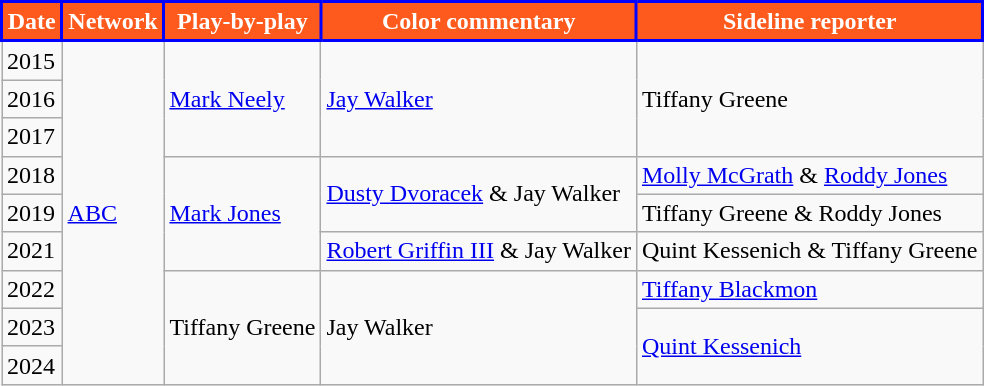<table class="wikitable">
<tr>
<th style="background:#FE5A1D; color:white; border: 2px solid blue;">Date</th>
<th style="background:#FE5A1D; color:white; border: 2px solid blue;">Network</th>
<th style="background:#FE5A1D; color:white; border: 2px solid blue;">Play-by-play</th>
<th style="background:#FE5A1D; color:white; border: 2px solid blue;">Color commentary</th>
<th style="background:#FE5A1D; color:white; border: 2px solid blue;">Sideline reporter</th>
</tr>
<tr>
<td>2015</td>
<td rowspan=9><a href='#'>ABC</a></td>
<td rowspan=3><a href='#'>Mark Neely</a></td>
<td rowspan=3><a href='#'>Jay Walker</a></td>
<td rowspan=3>Tiffany Greene</td>
</tr>
<tr>
<td>2016</td>
</tr>
<tr>
<td>2017</td>
</tr>
<tr>
<td>2018</td>
<td rowspan=3><a href='#'>Mark Jones</a></td>
<td rowspan=2><a href='#'>Dusty Dvoracek</a> & Jay Walker</td>
<td><a href='#'>Molly McGrath</a> & <a href='#'>Roddy Jones</a></td>
</tr>
<tr>
<td>2019</td>
<td>Tiffany Greene & Roddy Jones</td>
</tr>
<tr>
<td>2021</td>
<td><a href='#'>Robert Griffin III</a> & Jay Walker</td>
<td>Quint Kessenich & Tiffany Greene</td>
</tr>
<tr>
<td>2022</td>
<td rowspan=3>Tiffany Greene</td>
<td rowspan=3>Jay Walker</td>
<td><a href='#'>Tiffany Blackmon</a></td>
</tr>
<tr>
<td>2023</td>
<td rowspan=2><a href='#'>Quint Kessenich</a></td>
</tr>
<tr>
<td>2024</td>
</tr>
</table>
